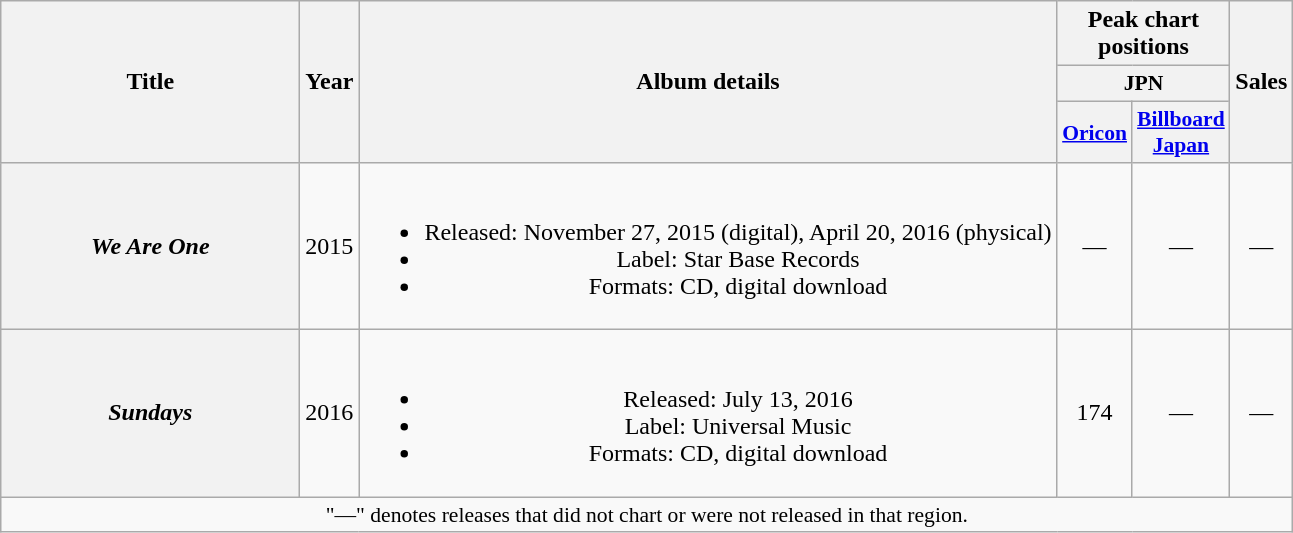<table class="wikitable plainrowheaders" style="text-align:center;">
<tr>
<th scope="col" rowspan="3" style="width:12em;">Title</th>
<th scope="col" rowspan="3">Year</th>
<th scope="col" rowspan="3">Album details</th>
<th scope="col" colspan="2">Peak chart positions</th>
<th scope="col" rowspan="3">Sales</th>
</tr>
<tr>
<th scope="col" style="width:3em;font-size:90%;" colspan="2">JPN</th>
</tr>
<tr>
<th scope="col" style="width:3em;font-size:90%;"><a href='#'>Oricon</a></th>
<th scope="col" style="width:3em;font-size:90%;"><a href='#'>Billboard Japan</a></th>
</tr>
<tr>
<th scope="row"><em>We Are One</em></th>
<td>2015</td>
<td><br><ul><li>Released: November 27, 2015 (digital), April 20, 2016 (physical)</li><li>Label: Star Base Records</li><li>Formats: CD, digital download</li></ul></td>
<td>—</td>
<td>—</td>
<td>—</td>
</tr>
<tr>
<th scope="row"><em>Sundays</em></th>
<td>2016</td>
<td><br><ul><li>Released: July 13, 2016</li><li>Label: Universal Music</li><li>Formats: CD, digital download</li></ul></td>
<td>174</td>
<td>—</td>
<td>—</td>
</tr>
<tr>
<td colspan="6" style="font-size:90%;">"—" denotes releases that did not chart or were not released in that region.</td>
</tr>
</table>
